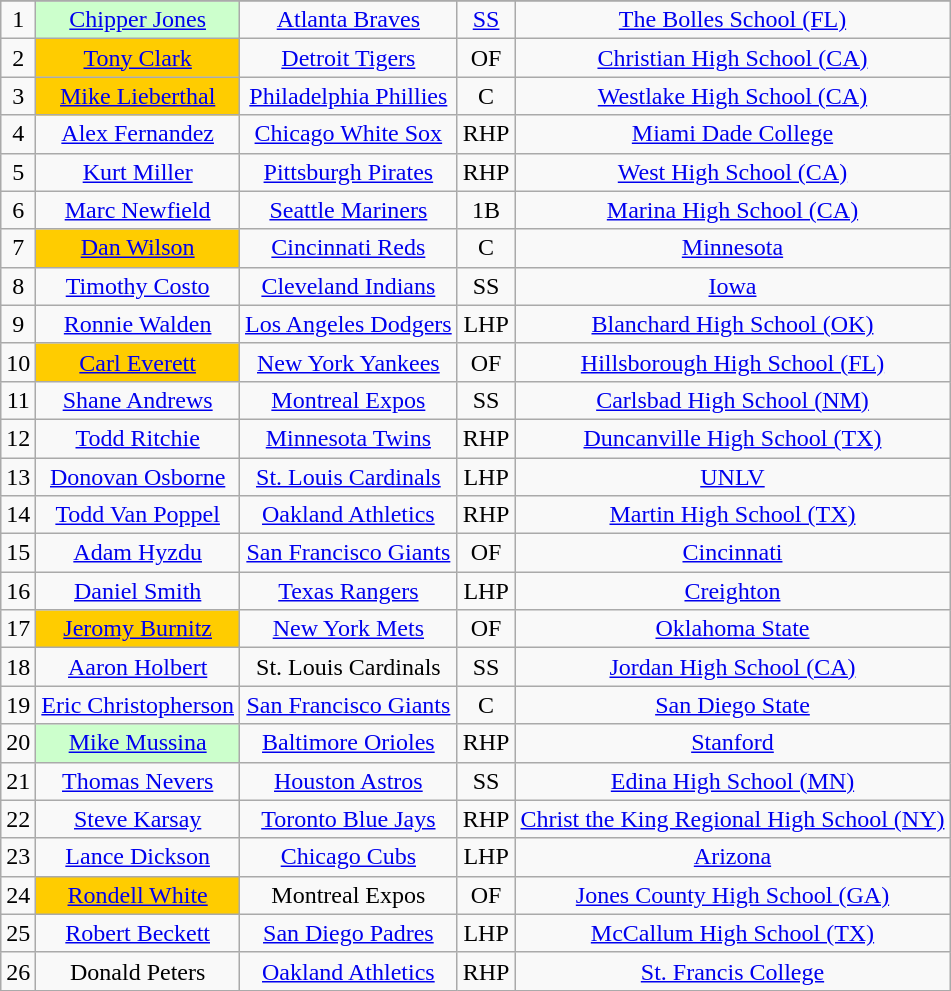<table class="wikitable" style="text-align:center">
<tr>
</tr>
<tr>
<td>1</td>
<td bgcolor="#CCFFCC"><a href='#'>Chipper Jones</a></td>
<td><a href='#'>Atlanta Braves</a></td>
<td><a href='#'>SS</a></td>
<td><a href='#'>The Bolles School (FL)</a></td>
</tr>
<tr>
<td>2</td>
<td bgcolor="#FFCC00"><a href='#'>Tony Clark</a></td>
<td><a href='#'>Detroit Tigers</a></td>
<td>OF</td>
<td><a href='#'>Christian High School (CA)</a></td>
</tr>
<tr>
<td>3</td>
<td bgcolor="#FFCC00"><a href='#'>Mike Lieberthal</a></td>
<td><a href='#'>Philadelphia Phillies</a></td>
<td>C</td>
<td><a href='#'>Westlake High School (CA)</a></td>
</tr>
<tr>
<td>4</td>
<td><a href='#'>Alex Fernandez</a></td>
<td><a href='#'>Chicago White Sox</a></td>
<td>RHP</td>
<td><a href='#'>Miami Dade College</a></td>
</tr>
<tr>
<td>5</td>
<td><a href='#'>Kurt Miller</a></td>
<td><a href='#'>Pittsburgh Pirates</a></td>
<td>RHP</td>
<td><a href='#'>West High School (CA)</a></td>
</tr>
<tr>
<td>6</td>
<td><a href='#'>Marc Newfield</a></td>
<td><a href='#'>Seattle Mariners</a></td>
<td>1B</td>
<td><a href='#'>Marina High School (CA)</a></td>
</tr>
<tr>
<td>7</td>
<td bgcolor="#FFCC00"><a href='#'>Dan Wilson</a></td>
<td><a href='#'>Cincinnati Reds</a></td>
<td>C</td>
<td><a href='#'>Minnesota</a></td>
</tr>
<tr>
<td>8</td>
<td><a href='#'>Timothy Costo</a></td>
<td><a href='#'>Cleveland Indians</a></td>
<td>SS</td>
<td><a href='#'>Iowa</a></td>
</tr>
<tr>
<td>9</td>
<td><a href='#'>Ronnie Walden</a></td>
<td><a href='#'>Los Angeles Dodgers</a></td>
<td>LHP</td>
<td><a href='#'>Blanchard High School (OK)</a></td>
</tr>
<tr>
<td>10</td>
<td bgcolor="#FFCC00"><a href='#'>Carl Everett</a></td>
<td><a href='#'>New York Yankees</a></td>
<td>OF</td>
<td><a href='#'>Hillsborough High School (FL)</a></td>
</tr>
<tr>
<td>11</td>
<td><a href='#'>Shane Andrews</a></td>
<td><a href='#'>Montreal Expos</a></td>
<td>SS</td>
<td><a href='#'>Carlsbad High School (NM)</a></td>
</tr>
<tr>
<td>12</td>
<td><a href='#'>Todd Ritchie</a></td>
<td><a href='#'>Minnesota Twins</a></td>
<td>RHP</td>
<td><a href='#'>Duncanville High School (TX)</a></td>
</tr>
<tr>
<td>13</td>
<td><a href='#'>Donovan Osborne</a></td>
<td><a href='#'>St. Louis Cardinals</a></td>
<td>LHP</td>
<td><a href='#'>UNLV</a></td>
</tr>
<tr>
<td>14</td>
<td><a href='#'>Todd Van Poppel</a></td>
<td><a href='#'>Oakland Athletics</a></td>
<td>RHP</td>
<td><a href='#'>Martin High School (TX)</a></td>
</tr>
<tr>
<td>15</td>
<td><a href='#'>Adam Hyzdu</a></td>
<td><a href='#'>San Francisco Giants</a></td>
<td>OF</td>
<td><a href='#'>Cincinnati</a></td>
</tr>
<tr>
<td>16</td>
<td><a href='#'>Daniel Smith</a></td>
<td><a href='#'>Texas Rangers</a></td>
<td>LHP</td>
<td><a href='#'>Creighton</a></td>
</tr>
<tr>
<td>17</td>
<td bgcolor="#FFCC00"><a href='#'>Jeromy Burnitz</a></td>
<td><a href='#'>New York Mets</a></td>
<td>OF</td>
<td><a href='#'>Oklahoma State</a></td>
</tr>
<tr>
<td>18</td>
<td><a href='#'>Aaron Holbert</a></td>
<td>St. Louis Cardinals</td>
<td>SS</td>
<td><a href='#'>Jordan High School (CA)</a></td>
</tr>
<tr>
<td>19</td>
<td><a href='#'>Eric Christopherson</a></td>
<td><a href='#'>San Francisco Giants</a></td>
<td>C</td>
<td><a href='#'>San Diego State</a></td>
</tr>
<tr>
<td>20</td>
<td bgcolor="#CCFFCC"><a href='#'>Mike Mussina</a></td>
<td><a href='#'>Baltimore Orioles</a></td>
<td>RHP</td>
<td><a href='#'>Stanford</a></td>
</tr>
<tr>
<td>21</td>
<td><a href='#'>Thomas Nevers</a></td>
<td><a href='#'>Houston Astros</a></td>
<td>SS</td>
<td><a href='#'>Edina High School (MN)</a></td>
</tr>
<tr>
<td>22</td>
<td><a href='#'>Steve Karsay</a></td>
<td><a href='#'>Toronto Blue Jays</a></td>
<td>RHP</td>
<td><a href='#'>Christ the King Regional High School (NY)</a></td>
</tr>
<tr>
<td>23</td>
<td><a href='#'>Lance Dickson</a></td>
<td><a href='#'>Chicago Cubs</a></td>
<td>LHP</td>
<td><a href='#'>Arizona</a></td>
</tr>
<tr>
<td>24</td>
<td bgcolor="#FFCC00"><a href='#'>Rondell White</a></td>
<td>Montreal Expos</td>
<td>OF</td>
<td><a href='#'>Jones County High School (GA)</a></td>
</tr>
<tr>
<td>25</td>
<td><a href='#'>Robert Beckett</a></td>
<td><a href='#'>San Diego Padres</a></td>
<td>LHP</td>
<td><a href='#'>McCallum High School (TX)</a></td>
</tr>
<tr>
<td>26</td>
<td>Donald Peters</td>
<td><a href='#'>Oakland Athletics</a></td>
<td>RHP</td>
<td><a href='#'>St. Francis College</a></td>
</tr>
</table>
